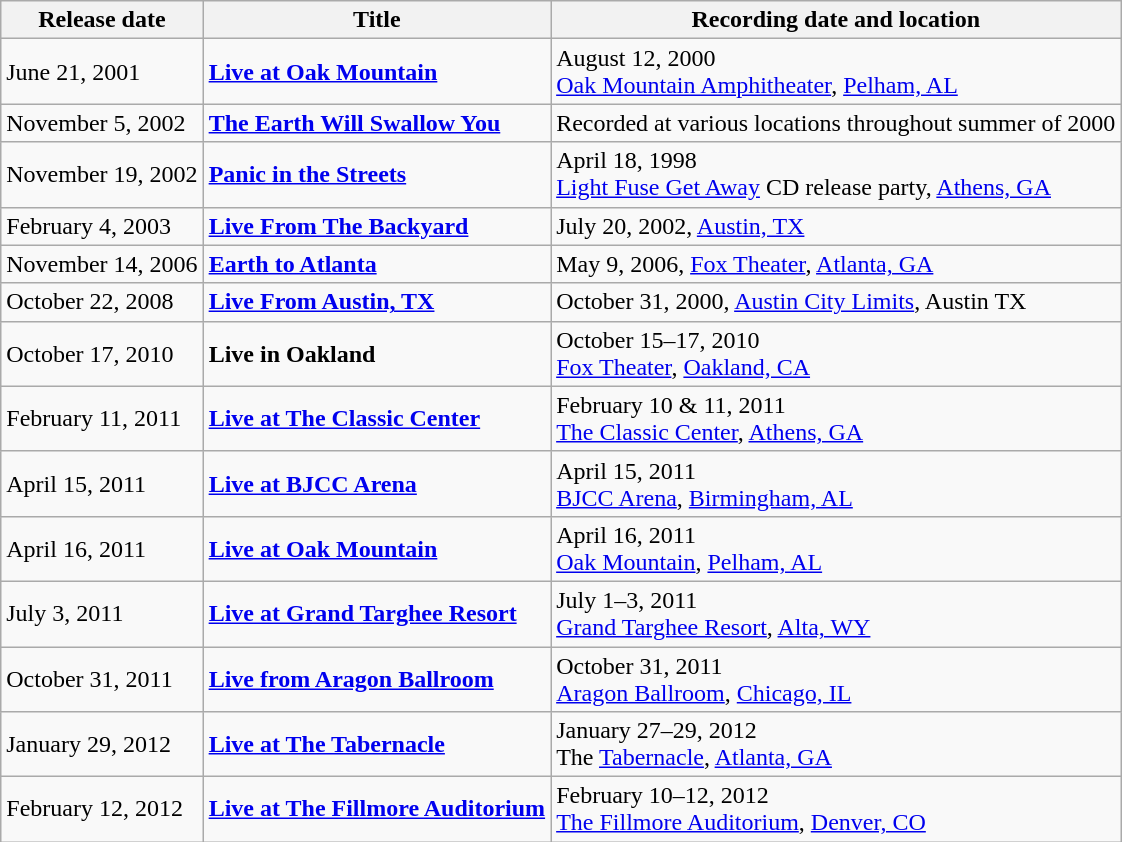<table class="wikitable">
<tr>
<th>Release date</th>
<th>Title</th>
<th>Recording date and location</th>
</tr>
<tr>
<td>June 21, 2001</td>
<td><strong><a href='#'>Live at Oak Mountain</a></strong></td>
<td>August 12, 2000 <br> <a href='#'>Oak Mountain Amphitheater</a>, <a href='#'>Pelham, AL</a></td>
</tr>
<tr>
<td>November 5, 2002</td>
<td><strong><a href='#'>The Earth Will Swallow You</a></strong></td>
<td>Recorded at various locations throughout summer of 2000</td>
</tr>
<tr>
<td>November 19, 2002</td>
<td><strong><a href='#'>Panic in the Streets</a></strong></td>
<td>April 18, 1998 <br> <a href='#'>Light Fuse Get Away</a> CD release party, <a href='#'>Athens, GA</a></td>
</tr>
<tr>
<td>February 4, 2003</td>
<td><strong><a href='#'>Live From The Backyard</a></strong></td>
<td>July 20, 2002, <a href='#'>Austin, TX</a></td>
</tr>
<tr>
<td>November 14, 2006</td>
<td><strong><a href='#'>Earth to Atlanta</a></strong></td>
<td>May 9, 2006, <a href='#'>Fox Theater</a>, <a href='#'>Atlanta, GA</a></td>
</tr>
<tr>
<td>October 22, 2008</td>
<td><strong><a href='#'>Live From Austin, TX</a></strong></td>
<td>October 31, 2000, <a href='#'>Austin City Limits</a>, Austin TX</td>
</tr>
<tr>
<td>October 17, 2010</td>
<td><strong>Live in Oakland</strong></td>
<td>October 15–17, 2010 <br> <a href='#'>Fox Theater</a>, <a href='#'>Oakland, CA</a></td>
</tr>
<tr>
<td>February 11, 2011</td>
<td><strong><a href='#'>Live at The Classic Center</a></strong></td>
<td>February 10 & 11, 2011 <br> <a href='#'>The Classic Center</a>, <a href='#'>Athens, GA</a></td>
</tr>
<tr>
<td>April 15, 2011</td>
<td><strong><a href='#'>Live at BJCC Arena</a></strong></td>
<td>April 15, 2011 <br> <a href='#'>BJCC Arena</a>, <a href='#'>Birmingham, AL</a></td>
</tr>
<tr>
<td>April 16, 2011</td>
<td><strong><a href='#'>Live at Oak Mountain</a></strong></td>
<td>April 16, 2011 <br> <a href='#'>Oak Mountain</a>, <a href='#'>Pelham, AL</a></td>
</tr>
<tr>
<td>July 3, 2011</td>
<td><strong><a href='#'>Live at Grand Targhee Resort</a></strong></td>
<td>July 1–3, 2011 <br> <a href='#'>Grand Targhee Resort</a>, <a href='#'>Alta, WY</a></td>
</tr>
<tr>
<td>October 31, 2011</td>
<td><strong><a href='#'>Live from Aragon Ballroom</a></strong></td>
<td>October 31, 2011 <br> <a href='#'>Aragon Ballroom</a>, <a href='#'>Chicago, IL</a></td>
</tr>
<tr>
<td>January 29, 2012</td>
<td><strong><a href='#'>Live at The Tabernacle</a></strong></td>
<td>January 27–29, 2012 <br> The <a href='#'>Tabernacle</a>, <a href='#'>Atlanta, GA</a></td>
</tr>
<tr>
<td>February 12, 2012</td>
<td><strong><a href='#'>Live at The Fillmore Auditorium</a></strong></td>
<td>February 10–12, 2012 <br> <a href='#'>The Fillmore Auditorium</a>, <a href='#'>Denver, CO</a></td>
</tr>
</table>
